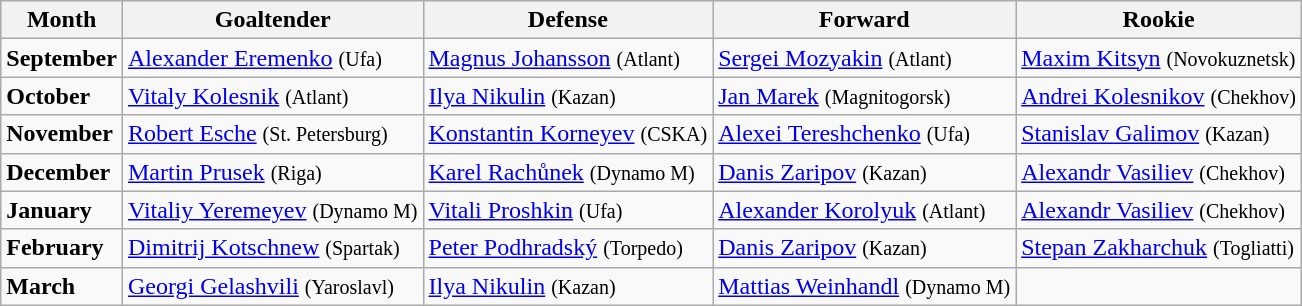<table class="wikitable" style="text-align:left;">
<tr>
<th>Month</th>
<th>Goaltender</th>
<th>Defense</th>
<th>Forward</th>
<th>Rookie</th>
</tr>
<tr>
<td style="text-align:left;"><strong>September</strong></td>
<td> <a href='#'>Alexander Eremenko</a> <small>(Ufa)</small></td>
<td> <a href='#'>Magnus Johansson</a> <small>(Atlant)</small></td>
<td> <a href='#'>Sergei Mozyakin</a> <small>(Atlant)</small></td>
<td> <a href='#'>Maxim Kitsyn</a> <small>(Novokuznetsk)</small></td>
</tr>
<tr>
<td style="text-align:left;"><strong>October</strong></td>
<td> <a href='#'>Vitaly Kolesnik</a> <small>(Atlant)</small></td>
<td> <a href='#'>Ilya Nikulin</a> <small>(Kazan)</small></td>
<td> <a href='#'>Jan Marek</a> <small>(Magnitogorsk)</small></td>
<td> <a href='#'>Andrei Kolesnikov</a> <small>(Chekhov)</small></td>
</tr>
<tr>
<td style="text-align:left;"><strong>November</strong></td>
<td> <a href='#'>Robert Esche</a> <small>(St. Petersburg)</small></td>
<td> <a href='#'>Konstantin Korneyev</a> <small>(CSKA)</small></td>
<td> <a href='#'>Alexei Tereshchenko</a> <small>(Ufa)</small></td>
<td> <a href='#'>Stanislav Galimov</a> <small>(Kazan)</small></td>
</tr>
<tr>
<td style="text-align:left;"><strong>December</strong></td>
<td> <a href='#'>Martin Prusek</a> <small>(Riga)</small></td>
<td> <a href='#'>Karel Rachůnek</a> <small>(Dynamo M)</small></td>
<td> <a href='#'>Danis Zaripov</a> <small>(Kazan)</small></td>
<td> <a href='#'>Alexandr Vasiliev</a> <small>(Chekhov)</small></td>
</tr>
<tr>
<td style="text-align:left;"><strong>January</strong></td>
<td> <a href='#'>Vitaliy Yeremeyev</a> <small>(Dynamo M)</small></td>
<td> <a href='#'>Vitali Proshkin</a> <small>(Ufa)</small></td>
<td> <a href='#'>Alexander Korolyuk</a> <small>(Atlant)</small></td>
<td> <a href='#'>Alexandr Vasiliev</a> <small>(Chekhov)</small></td>
</tr>
<tr>
<td style="text-align:left;"><strong>February</strong></td>
<td> <a href='#'>Dimitrij Kotschnew</a> <small>(Spartak)</small></td>
<td> <a href='#'>Peter Podhradský</a> <small>(Torpedo)</small></td>
<td> <a href='#'>Danis Zaripov</a> <small>(Kazan)</small></td>
<td> <a href='#'>Stepan Zakharchuk</a> <small>(Togliatti)</small></td>
</tr>
<tr>
<td style="text-align:left;"><strong>March</strong></td>
<td> <a href='#'>Georgi Gelashvili</a> <small>(Yaroslavl)</small></td>
<td> <a href='#'>Ilya Nikulin</a> <small>(Kazan)</small></td>
<td> <a href='#'>Mattias Weinhandl</a> <small>(Dynamo M)</small></td>
<td></td>
</tr>
</table>
